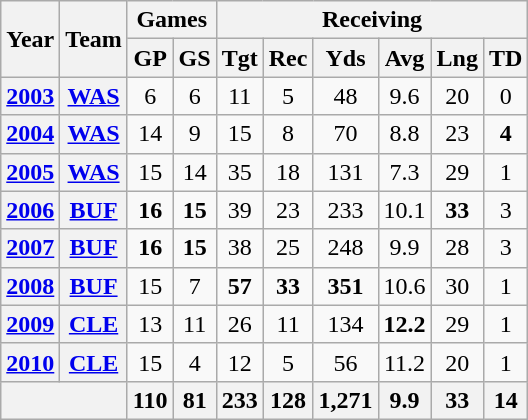<table class="wikitable" style="text-align:center">
<tr>
<th rowspan="2">Year</th>
<th rowspan="2">Team</th>
<th colspan="2">Games</th>
<th colspan="6">Receiving</th>
</tr>
<tr>
<th>GP</th>
<th>GS</th>
<th>Tgt</th>
<th>Rec</th>
<th>Yds</th>
<th>Avg</th>
<th>Lng</th>
<th>TD</th>
</tr>
<tr>
<th><a href='#'>2003</a></th>
<th><a href='#'>WAS</a></th>
<td>6</td>
<td>6</td>
<td>11</td>
<td>5</td>
<td>48</td>
<td>9.6</td>
<td>20</td>
<td>0</td>
</tr>
<tr>
<th><a href='#'>2004</a></th>
<th><a href='#'>WAS</a></th>
<td>14</td>
<td>9</td>
<td>15</td>
<td>8</td>
<td>70</td>
<td>8.8</td>
<td>23</td>
<td><strong>4</strong></td>
</tr>
<tr>
<th><a href='#'>2005</a></th>
<th><a href='#'>WAS</a></th>
<td>15</td>
<td>14</td>
<td>35</td>
<td>18</td>
<td>131</td>
<td>7.3</td>
<td>29</td>
<td>1</td>
</tr>
<tr>
<th><a href='#'>2006</a></th>
<th><a href='#'>BUF</a></th>
<td><strong>16</strong></td>
<td><strong>15</strong></td>
<td>39</td>
<td>23</td>
<td>233</td>
<td>10.1</td>
<td><strong>33</strong></td>
<td>3</td>
</tr>
<tr>
<th><a href='#'>2007</a></th>
<th><a href='#'>BUF</a></th>
<td><strong>16</strong></td>
<td><strong>15</strong></td>
<td>38</td>
<td>25</td>
<td>248</td>
<td>9.9</td>
<td>28</td>
<td>3</td>
</tr>
<tr>
<th><a href='#'>2008</a></th>
<th><a href='#'>BUF</a></th>
<td>15</td>
<td>7</td>
<td><strong>57</strong></td>
<td><strong>33</strong></td>
<td><strong>351</strong></td>
<td>10.6</td>
<td>30</td>
<td>1</td>
</tr>
<tr>
<th><a href='#'>2009</a></th>
<th><a href='#'>CLE</a></th>
<td>13</td>
<td>11</td>
<td>26</td>
<td>11</td>
<td>134</td>
<td><strong>12.2</strong></td>
<td>29</td>
<td>1</td>
</tr>
<tr>
<th><a href='#'>2010</a></th>
<th><a href='#'>CLE</a></th>
<td>15</td>
<td>4</td>
<td>12</td>
<td>5</td>
<td>56</td>
<td>11.2</td>
<td>20</td>
<td>1</td>
</tr>
<tr>
<th colspan="2"></th>
<th>110</th>
<th>81</th>
<th>233</th>
<th>128</th>
<th>1,271</th>
<th>9.9</th>
<th>33</th>
<th>14</th>
</tr>
</table>
